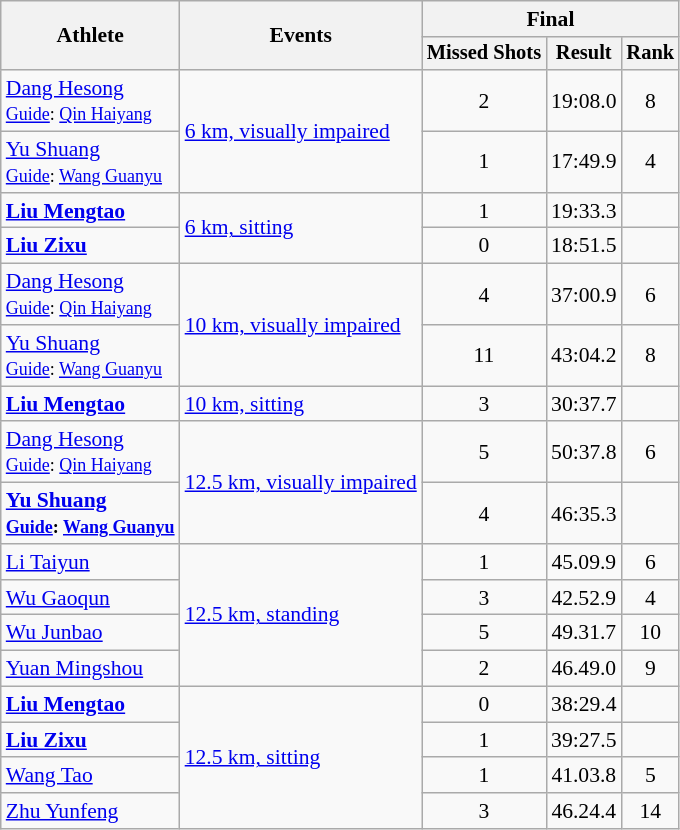<table class="wikitable" style="font-size:90%">
<tr>
<th rowspan="2">Athlete</th>
<th rowspan="2">Events</th>
<th colspan="5">Final</th>
</tr>
<tr style="font-size:95%">
<th>Missed Shots</th>
<th>Result</th>
<th>Rank</th>
</tr>
<tr align=center>
<td align=left><a href='#'>Dang Hesong</a><br><small><a href='#'>Guide</a>: <a href='#'>Qin Haiyang</a></small></td>
<td align=left rowspan=2><a href='#'>6 km, visually impaired</a></td>
<td>2</td>
<td>19:08.0</td>
<td>8</td>
</tr>
<tr align=center>
<td align=left><a href='#'>Yu Shuang</a><br><small><a href='#'>Guide</a>: <a href='#'>Wang Guanyu</a></small></td>
<td>1</td>
<td>17:49.9</td>
<td>4</td>
</tr>
<tr align=center>
<td align=left><strong><a href='#'>Liu Mengtao</a></strong></td>
<td align=left rowspan=2><a href='#'>6 km, sitting</a></td>
<td>1</td>
<td>19:33.3</td>
<td></td>
</tr>
<tr align=center>
<td align=left><strong><a href='#'>Liu Zixu</a></strong></td>
<td>0</td>
<td>18:51.5</td>
<td></td>
</tr>
<tr align=center>
<td align=left><a href='#'>Dang Hesong</a><br><small><a href='#'>Guide</a>: <a href='#'>Qin Haiyang</a></small></td>
<td align=left rowspan=2><a href='#'>10 km, visually impaired</a></td>
<td>4</td>
<td>37:00.9</td>
<td>6</td>
</tr>
<tr align=center>
<td align=left><a href='#'>Yu Shuang</a><br><small><a href='#'>Guide</a>: <a href='#'>Wang Guanyu</a></small></td>
<td>11</td>
<td>43:04.2</td>
<td>8</td>
</tr>
<tr align=center>
<td align=left><strong><a href='#'>Liu Mengtao</a></strong></td>
<td align=left><a href='#'>10 km, sitting</a></td>
<td>3</td>
<td>30:37.7</td>
<td></td>
</tr>
<tr align=center>
<td align=left><a href='#'>Dang Hesong</a><br><small><a href='#'>Guide</a>: <a href='#'>Qin Haiyang</a></small></td>
<td align=left rowspan=2><a href='#'>12.5 km, visually impaired</a></td>
<td>5</td>
<td>50:37.8</td>
<td>6</td>
</tr>
<tr align=center>
<td align=left><strong><a href='#'>Yu Shuang</a><br><small><a href='#'>Guide</a>: <a href='#'>Wang Guanyu</a></small></strong></td>
<td>4</td>
<td>46:35.3</td>
<td></td>
</tr>
<tr align=center>
<td align=left><a href='#'>Li Taiyun</a></td>
<td align=left rowspan=4><a href='#'>12.5 km, standing</a></td>
<td>1</td>
<td>45.09.9</td>
<td>6</td>
</tr>
<tr align=center>
<td align=left><a href='#'>Wu Gaoqun</a></td>
<td>3</td>
<td>42.52.9</td>
<td>4</td>
</tr>
<tr align=center>
<td align=left><a href='#'>Wu Junbao</a></td>
<td>5</td>
<td>49.31.7</td>
<td>10</td>
</tr>
<tr align=center>
<td align=left><a href='#'>Yuan Mingshou</a></td>
<td>2</td>
<td>46.49.0</td>
<td>9</td>
</tr>
<tr align=center>
<td align=left><strong><a href='#'>Liu Mengtao</a></strong></td>
<td align=left rowspan=4><a href='#'>12.5 km, sitting</a></td>
<td>0</td>
<td>38:29.4</td>
<td></td>
</tr>
<tr align=center>
<td align=left><strong><a href='#'>Liu Zixu</a></strong></td>
<td>1</td>
<td>39:27.5</td>
<td></td>
</tr>
<tr align=center>
<td align=left><a href='#'>Wang Tao</a></td>
<td>1</td>
<td>41.03.8</td>
<td>5</td>
</tr>
<tr align=center>
<td align=left><a href='#'>Zhu Yunfeng</a></td>
<td>3</td>
<td>46.24.4</td>
<td>14</td>
</tr>
</table>
